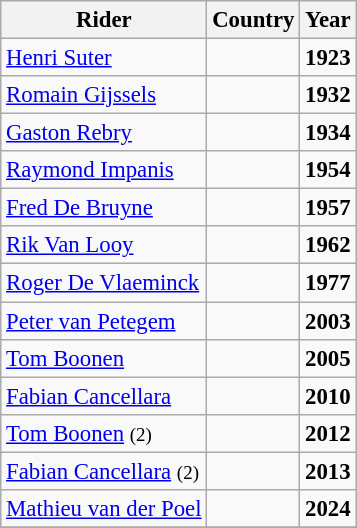<table class="wikitable" style="font-size:95%;">
<tr>
<th>Rider</th>
<th>Country</th>
<th>Year</th>
</tr>
<tr>
<td><a href='#'>Henri Suter</a></td>
<td></td>
<td><strong>1923</strong></td>
</tr>
<tr>
<td><a href='#'>Romain Gijssels</a></td>
<td></td>
<td><strong>1932</strong></td>
</tr>
<tr>
<td><a href='#'>Gaston Rebry</a></td>
<td></td>
<td><strong>1934</strong></td>
</tr>
<tr>
<td><a href='#'>Raymond Impanis</a></td>
<td></td>
<td><strong>1954</strong></td>
</tr>
<tr>
<td><a href='#'>Fred De Bruyne</a></td>
<td></td>
<td><strong>1957</strong></td>
</tr>
<tr>
<td><a href='#'>Rik Van Looy</a></td>
<td></td>
<td><strong>1962</strong></td>
</tr>
<tr>
<td><a href='#'>Roger De Vlaeminck</a></td>
<td></td>
<td><strong>1977</strong></td>
</tr>
<tr>
<td><a href='#'>Peter van Petegem</a></td>
<td></td>
<td><strong>2003</strong></td>
</tr>
<tr>
<td><a href='#'>Tom Boonen</a></td>
<td></td>
<td><strong>2005</strong></td>
</tr>
<tr>
<td><a href='#'>Fabian Cancellara</a></td>
<td></td>
<td><strong>2010</strong></td>
</tr>
<tr>
<td><a href='#'>Tom Boonen</a> <small>(2)</small></td>
<td></td>
<td><strong>2012</strong></td>
</tr>
<tr>
<td><a href='#'>Fabian Cancellara</a> <small>(2)</small></td>
<td></td>
<td><strong>2013</strong></td>
</tr>
<tr>
<td><a href='#'>Mathieu van der Poel</a></td>
<td></td>
<td><strong>2024</strong></td>
</tr>
<tr>
</tr>
</table>
